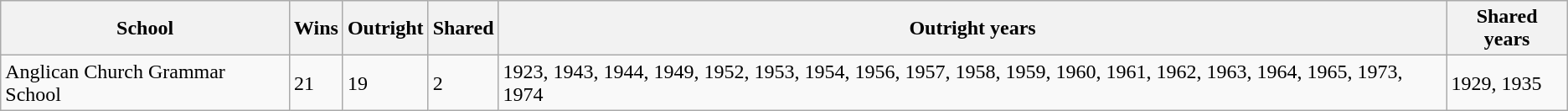<table class="wikitable sortable">
<tr>
<th>School</th>
<th>Wins</th>
<th>Outright</th>
<th>Shared</th>
<th>Outright years</th>
<th>Shared years</th>
</tr>
<tr>
<td>Anglican Church Grammar School</td>
<td>21</td>
<td>19</td>
<td>2</td>
<td>1923, 1943, 1944, 1949, 1952, 1953, 1954, 1956, 1957, 1958, 1959, 1960, 1961, 1962, 1963, 1964, 1965, 1973, 1974</td>
<td>1929, 1935</td>
</tr>
</table>
